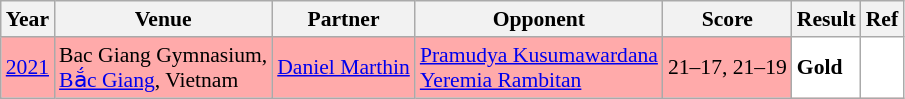<table class="sortable wikitable" style="font-size: 90%">
<tr>
<th>Year</th>
<th>Venue</th>
<th>Partner</th>
<th>Opponent</th>
<th>Score</th>
<th>Result</th>
<th>Ref</th>
</tr>
<tr style="background:#FFAAAA">
<td align="center"><a href='#'>2021</a></td>
<td align="left">Bac Giang Gymnasium,<br><a href='#'>Bắc Giang</a>, Vietnam</td>
<td align="left"> <a href='#'>Daniel Marthin</a></td>
<td align="left"> <a href='#'>Pramudya Kusumawardana</a><br> <a href='#'>Yeremia Rambitan</a></td>
<td align="left">21–17, 21–19</td>
<td style="text-align:left; background:white"> <strong>Gold</strong></td>
<td style="text-align:center; background:white"></td>
</tr>
</table>
